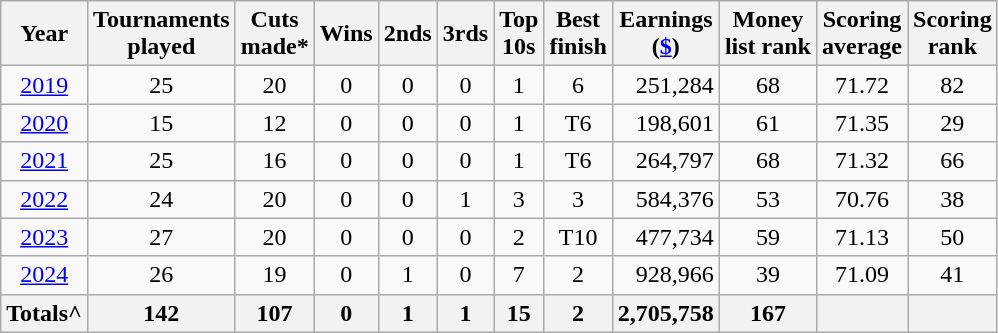<table class="wikitable" style="text-align:center; ">
<tr>
<th>Year</th>
<th>Tournaments <br>played</th>
<th>Cuts <br>made*</th>
<th>Wins</th>
<th>2nds</th>
<th>3rds</th>
<th>Top <br>10s</th>
<th>Best <br>finish</th>
<th>Earnings<br>(<a href='#'>$</a>)</th>
<th>Money<br>list rank</th>
<th>Scoring <br> average</th>
<th>Scoring<br>rank</th>
</tr>
<tr>
<td><a href='#'>2019</a></td>
<td>25</td>
<td>20</td>
<td>0</td>
<td>0</td>
<td>0</td>
<td>1</td>
<td>6</td>
<td align=right>251,284</td>
<td>68</td>
<td>71.72</td>
<td>82</td>
</tr>
<tr>
<td><a href='#'>2020</a></td>
<td>15</td>
<td>12</td>
<td>0</td>
<td>0</td>
<td>0</td>
<td>1</td>
<td>T6</td>
<td align=right>198,601</td>
<td>61</td>
<td>71.35</td>
<td>29</td>
</tr>
<tr>
<td><a href='#'>2021</a></td>
<td>25</td>
<td>16</td>
<td>0</td>
<td>0</td>
<td>0</td>
<td>1</td>
<td>T6</td>
<td align=right>264,797</td>
<td>68</td>
<td>71.32</td>
<td>66</td>
</tr>
<tr>
<td><a href='#'>2022</a></td>
<td>24</td>
<td>20</td>
<td>0</td>
<td>0</td>
<td>1</td>
<td>3</td>
<td>3</td>
<td align=right>584,376</td>
<td>53</td>
<td>70.76</td>
<td>38</td>
</tr>
<tr>
<td><a href='#'>2023</a></td>
<td>27</td>
<td>20</td>
<td>0</td>
<td>0</td>
<td>0</td>
<td>2</td>
<td>T10</td>
<td align=right>477,734</td>
<td>59</td>
<td>71.13</td>
<td>50</td>
</tr>
<tr>
<td><a href='#'>2024</a></td>
<td>26</td>
<td>19</td>
<td>0</td>
<td>1</td>
<td>0</td>
<td>7</td>
<td>2</td>
<td align=right>928,966</td>
<td>39</td>
<td>71.09</td>
<td>41</td>
</tr>
<tr>
<th>Totals^</th>
<th>142 </th>
<th>107 </th>
<th>0 </th>
<th>1 </th>
<th>1 </th>
<th>15 </th>
<th>2 </th>
<th align=right>2,705,758 </th>
<th>167 </th>
<th></th>
<th></th>
</tr>
</table>
